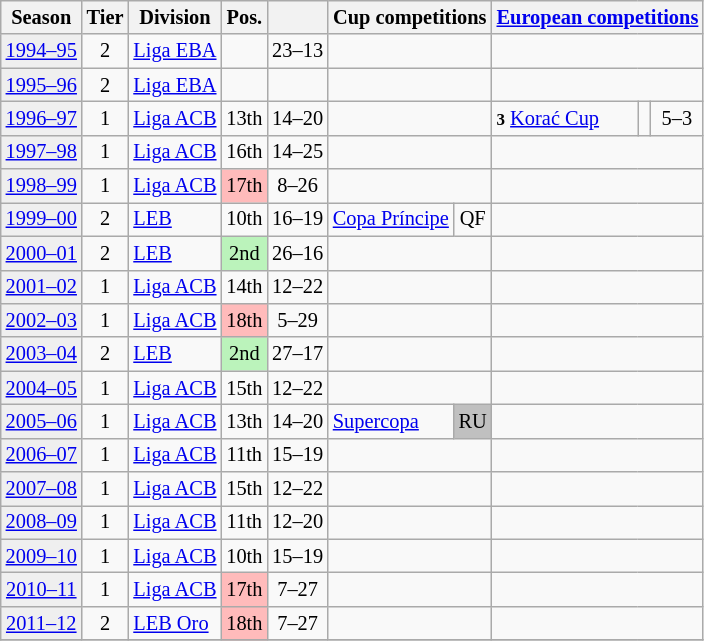<table class="wikitable" style="font-size:85%; text-align:center">
<tr>
<th>Season</th>
<th>Tier</th>
<th>Division</th>
<th>Pos.</th>
<th></th>
<th colspan=2>Cup competitions</th>
<th colspan=3><a href='#'>European competitions</a></th>
</tr>
<tr>
<td bgcolor=#efefef><a href='#'>1994–95</a></td>
<td>2</td>
<td align=left><a href='#'>Liga EBA</a></td>
<td></td>
<td>23–13</td>
<td colspan=2></td>
<td colspan=3></td>
</tr>
<tr>
<td bgcolor=#efefef><a href='#'>1995–96</a></td>
<td>2</td>
<td align=left><a href='#'>Liga EBA</a></td>
<td></td>
<td></td>
<td colspan=2></td>
<td colspan=3></td>
</tr>
<tr>
<td bgcolor=#efefef><a href='#'>1996–97</a></td>
<td>1</td>
<td align=left><a href='#'>Liga ACB</a></td>
<td>13th</td>
<td>14–20</td>
<td colspan=2></td>
<td align=left><small><strong>3</strong></small> <a href='#'>Korać Cup</a></td>
<td></td>
<td>5–3</td>
</tr>
<tr>
<td bgcolor=#efefef><a href='#'>1997–98</a></td>
<td>1</td>
<td align=left><a href='#'>Liga ACB</a></td>
<td>16th</td>
<td>14–25</td>
<td colspan=2></td>
<td colspan=3></td>
</tr>
<tr>
<td bgcolor=#efefef><a href='#'>1998–99</a></td>
<td>1</td>
<td align=left><a href='#'>Liga ACB</a></td>
<td bgcolor=#FFBBBB>17th</td>
<td>8–26</td>
<td colspan=2></td>
<td colspan=3></td>
</tr>
<tr>
<td bgcolor=#efefef><a href='#'>1999–00</a></td>
<td>2</td>
<td align=left><a href='#'>LEB</a></td>
<td>10th</td>
<td>16–19</td>
<td align=left><a href='#'>Copa Príncipe</a></td>
<td>QF</td>
<td colspan=3></td>
</tr>
<tr>
<td bgcolor=#efefef><a href='#'>2000–01</a></td>
<td>2</td>
<td align=left><a href='#'>LEB</a></td>
<td bgcolor=#BBF3BB>2nd</td>
<td>26–16</td>
<td colspan=2></td>
<td colspan=3></td>
</tr>
<tr>
<td bgcolor=#efefef><a href='#'>2001–02</a></td>
<td>1</td>
<td align=left><a href='#'>Liga ACB</a></td>
<td>14th</td>
<td>12–22</td>
<td colspan=2></td>
<td colspan=3></td>
</tr>
<tr>
<td bgcolor=#efefef><a href='#'>2002–03</a></td>
<td>1</td>
<td align=left><a href='#'>Liga ACB</a></td>
<td bgcolor=#FFBBBB>18th</td>
<td>5–29</td>
<td colspan=2></td>
<td colspan=3></td>
</tr>
<tr>
<td bgcolor=#efefef><a href='#'>2003–04</a></td>
<td>2</td>
<td align=left><a href='#'>LEB</a></td>
<td bgcolor=#BBF3BB>2nd</td>
<td>27–17</td>
<td colspan=2></td>
<td colspan=3></td>
</tr>
<tr>
<td bgcolor=#efefef><a href='#'>2004–05</a></td>
<td>1</td>
<td align=left><a href='#'>Liga ACB</a></td>
<td>15th</td>
<td>12–22</td>
<td colspan=2></td>
<td colspan=3></td>
</tr>
<tr>
<td bgcolor=#efefef><a href='#'>2005–06</a></td>
<td>1</td>
<td align=left><a href='#'>Liga ACB</a></td>
<td>13th</td>
<td>14–20</td>
<td align=left><a href='#'>Supercopa</a></td>
<td bgcolor=silver>RU</td>
<td colspan=3></td>
</tr>
<tr>
<td bgcolor=#efefef><a href='#'>2006–07</a></td>
<td>1</td>
<td align=left><a href='#'>Liga ACB</a></td>
<td>11th</td>
<td>15–19</td>
<td colspan=2></td>
<td colspan=3></td>
</tr>
<tr>
<td bgcolor=#efefef><a href='#'>2007–08</a></td>
<td>1</td>
<td align=left><a href='#'>Liga ACB</a></td>
<td>15th</td>
<td>12–22</td>
<td colspan=2></td>
<td colspan=3></td>
</tr>
<tr>
<td bgcolor=#efefef><a href='#'>2008–09</a></td>
<td>1</td>
<td align=left><a href='#'>Liga ACB</a></td>
<td>11th</td>
<td>12–20</td>
<td colspan=2></td>
<td colspan=3></td>
</tr>
<tr>
<td bgcolor=#efefef><a href='#'>2009–10</a></td>
<td>1</td>
<td align=left><a href='#'>Liga ACB</a></td>
<td>10th</td>
<td>15–19</td>
<td colspan=2></td>
<td colspan=3></td>
</tr>
<tr>
<td bgcolor=#efefef><a href='#'>2010–11</a></td>
<td>1</td>
<td align=left><a href='#'>Liga ACB</a></td>
<td bgcolor=#FFBBBB>17th</td>
<td>7–27</td>
<td colspan=2></td>
<td colspan=3></td>
</tr>
<tr>
<td bgcolor=#efefef><a href='#'>2011–12</a></td>
<td>2</td>
<td align=left><a href='#'>LEB Oro</a></td>
<td bgcolor=#FFBBBB>18th</td>
<td>7–27</td>
<td colspan=2></td>
<td colspan=3></td>
</tr>
<tr>
</tr>
</table>
